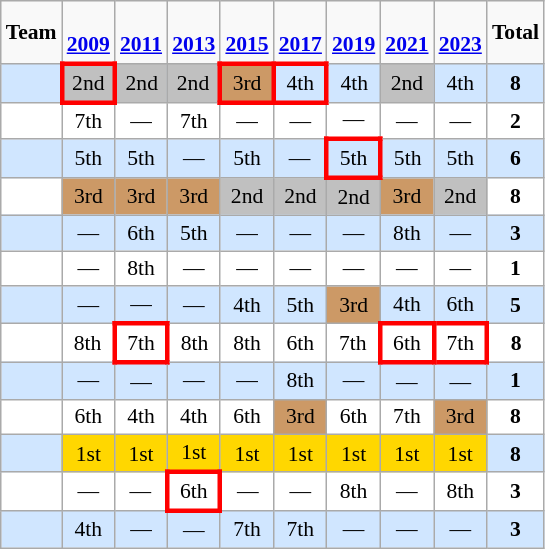<table class="wikitable" style="text-align:center; font-size:90%">
<tr bgcolor=>
<td><strong>Team</strong></td>
<td><strong><br><a href='#'>2009</a></strong></td>
<td><strong><br><a href='#'>2011</a></strong></td>
<td><strong><br><a href='#'>2013</a></strong></td>
<td><strong><br><a href='#'>2015</a></strong></td>
<td><strong><br><a href='#'>2017</a></strong></td>
<td><strong><br><a href='#'>2019</a></strong></td>
<td><strong><br><a href='#'>2021</a></strong></td>
<td><strong><br><a href='#'>2023</a></strong></td>
<td><strong>Total</strong></td>
</tr>
<tr bgcolor=#D0E6FF>
<td align=left></td>
<td style="border: 3px solid red" bgcolor=silver>2nd</td>
<td bgcolor=silver>2nd</td>
<td bgcolor=silver>2nd</td>
<td style="border: 3px solid red" bgcolor=#cc9966>3rd</td>
<td style="border: 3px solid red">4th</td>
<td>4th</td>
<td bgcolor=silver>2nd</td>
<td>4th</td>
<td><strong>8</strong></td>
</tr>
<tr bgcolor=#FFFFFF>
<td align=left></td>
<td>7th</td>
<td>—</td>
<td>7th</td>
<td>—</td>
<td>—</td>
<td>—</td>
<td>—</td>
<td>—</td>
<td><strong>2</strong></td>
</tr>
<tr bgcolor=#D0E6FF>
<td align=left></td>
<td>5th</td>
<td>5th</td>
<td>—</td>
<td>5th</td>
<td>—</td>
<td style="border: 3px solid red">5th</td>
<td>5th</td>
<td>5th</td>
<td><strong>6</strong></td>
</tr>
<tr bgcolor=#FFFFFF>
<td align=left></td>
<td bgcolor=#cc9966>3rd</td>
<td bgcolor=#cc9966>3rd</td>
<td bgcolor=#cc9966>3rd</td>
<td bgcolor=silver>2nd</td>
<td bgcolor=silver>2nd</td>
<td bgcolor=silver>2nd</td>
<td bgcolor=#cc9966>3rd</td>
<td bgcolor=silver>2nd</td>
<td><strong>8</strong></td>
</tr>
<tr bgcolor=#D0E6FF>
<td align=left></td>
<td>—</td>
<td>6th</td>
<td>5th</td>
<td>—</td>
<td>—</td>
<td>—</td>
<td>8th</td>
<td>—</td>
<td><strong>3</strong></td>
</tr>
<tr bgcolor=#FFFFFF>
<td align=left></td>
<td>—</td>
<td>8th</td>
<td>—</td>
<td>—</td>
<td>—</td>
<td>—</td>
<td>—</td>
<td>—</td>
<td><strong>1</strong></td>
</tr>
<tr bgcolor=#D0E6FF>
<td align=left></td>
<td>—</td>
<td>—</td>
<td>—</td>
<td>4th</td>
<td>5th</td>
<td bgcolor=#cc9966>3rd</td>
<td>4th</td>
<td>6th</td>
<td><strong>5</strong></td>
</tr>
<tr bgcolor=#FFFFFF>
<td align=left></td>
<td>8th</td>
<td style="border: 3px solid red">7th</td>
<td>8th</td>
<td>8th</td>
<td>6th</td>
<td>7th</td>
<td style="border: 3px solid red">6th</td>
<td style="border: 3px solid red">7th</td>
<td><strong>8</strong></td>
</tr>
<tr bgcolor=#D0E6FF>
<td align=left></td>
<td>—</td>
<td>—</td>
<td>—</td>
<td>—</td>
<td>8th</td>
<td>—</td>
<td>—</td>
<td>—</td>
<td><strong>1</strong></td>
</tr>
<tr bgcolor=#FFFFFF>
<td align=left></td>
<td>6th</td>
<td>4th</td>
<td>4th</td>
<td>6th</td>
<td bgcolor=#cc9966>3rd</td>
<td>6th</td>
<td>7th</td>
<td bgcolor=#cc9966>3rd</td>
<td><strong>8</strong></td>
</tr>
<tr bgcolor=#D0E6FF>
<td align=left></td>
<td bgcolor=gold>1st</td>
<td bgcolor=gold>1st</td>
<td bgcolor=gold>1st</td>
<td bgcolor=gold>1st</td>
<td bgcolor=gold>1st</td>
<td bgcolor=gold>1st</td>
<td bgcolor=gold>1st</td>
<td bgcolor=gold>1st</td>
<td><strong>8</strong></td>
</tr>
<tr bgcolor=#FFFFFF>
<td align=left></td>
<td>—</td>
<td>—</td>
<td style="border: 3px solid red">6th</td>
<td>—</td>
<td>—</td>
<td>8th</td>
<td>—</td>
<td>8th</td>
<td><strong>3</strong></td>
</tr>
<tr bgcolor=#D0E6FF>
<td align=left></td>
<td>4th</td>
<td>—</td>
<td>—</td>
<td>7th</td>
<td>7th</td>
<td>—</td>
<td>—</td>
<td>—</td>
<td><strong>3</strong></td>
</tr>
</table>
